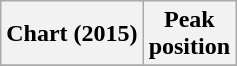<table class="wikitable">
<tr>
<th>Chart (2015)</th>
<th>Peak<br>position</th>
</tr>
<tr>
</tr>
</table>
